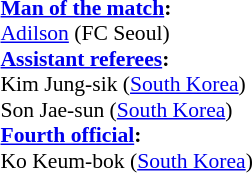<table width=100% style="font-size: 90%">
<tr>
<td><br><strong><a href='#'>Man of the match</a>:</strong>
<br><a href='#'>Adilson</a> (FC Seoul)<br><strong><a href='#'>Assistant referees</a>:</strong>
<br>Kim Jung-sik (<a href='#'>South Korea</a>)
<br>Son Jae-sun (<a href='#'>South Korea</a>)
<br><strong><a href='#'>Fourth official</a>:</strong>
<br>Ko Keum-bok (<a href='#'>South Korea</a>)</td>
</tr>
</table>
